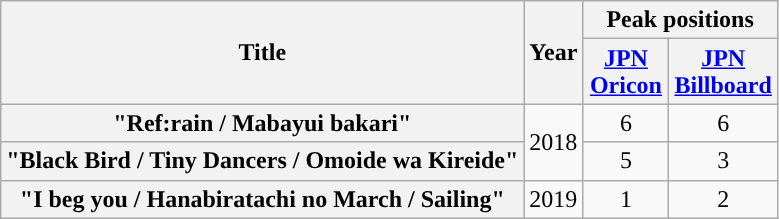<table class="wikitable plainrowheaders" style="text-align:center;">
<tr>
<th scope="col" rowspan="2">Title</th>
<th scope="col" rowspan="2">Year</th>
<th scope="col" colspan="2">Peak positions</th>
</tr>
<tr>
<th scope="col" style="width:50px"><a href='#'>JPN<br>Oricon</a><br></th>
<th scope="col" style="width:50px"><a href='#'>JPN<br>Billboard</a></th>
</tr>
<tr>
<th scope="row">"Ref:rain / Mabayui bakari"</th>
<td rowspan="2">2018</td>
<td>6</td>
<td>6</td>
</tr>
<tr>
<th scope="row">"Black Bird / Tiny Dancers / Omoide wa Kireide"</th>
<td>5</td>
<td>3</td>
</tr>
<tr>
<th scope="row">"I beg you / Hanabiratachi no March / Sailing"</th>
<td rowspan="1">2019</td>
<td>1</td>
<td>2</td>
</tr>
</table>
